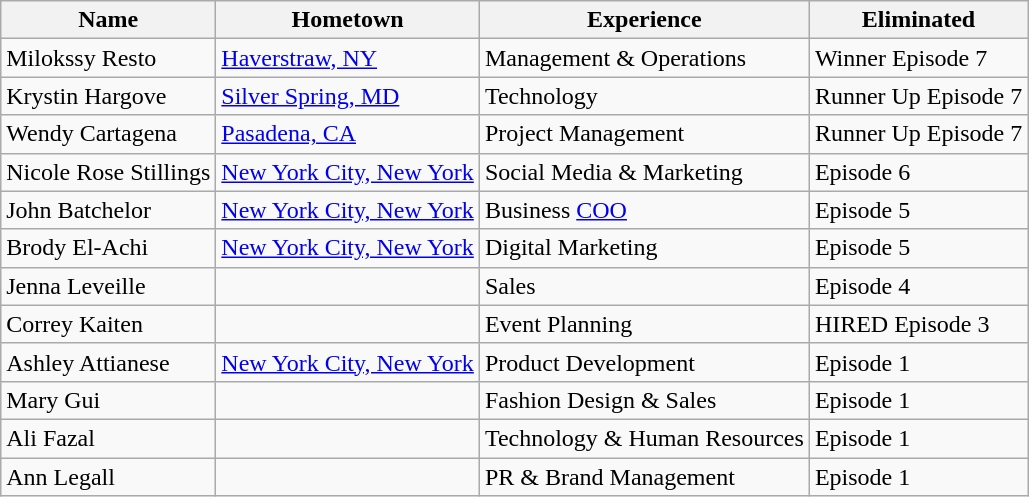<table class="wikitable">
<tr>
<th>Name</th>
<th>Hometown</th>
<th>Experience</th>
<th>Eliminated</th>
</tr>
<tr>
<td>Milokssy Resto</td>
<td><a href='#'>Haverstraw, NY</a></td>
<td>Management & Operations</td>
<td>Winner Episode 7</td>
</tr>
<tr>
<td>Krystin Hargove</td>
<td><a href='#'>Silver Spring, MD</a></td>
<td>Technology</td>
<td>Runner Up Episode 7</td>
</tr>
<tr>
<td>Wendy Cartagena</td>
<td><a href='#'>Pasadena, CA</a></td>
<td>Project Management</td>
<td>Runner Up Episode 7</td>
</tr>
<tr>
<td>Nicole Rose Stillings</td>
<td><a href='#'>New York City, New York</a></td>
<td>Social Media & Marketing</td>
<td>Episode 6</td>
</tr>
<tr>
<td>John Batchelor</td>
<td><a href='#'>New York City, New York</a></td>
<td>Business <a href='#'>COO</a></td>
<td>Episode 5</td>
</tr>
<tr>
<td>Brody El-Achi</td>
<td><a href='#'>New York City, New York</a></td>
<td>Digital Marketing</td>
<td>Episode 5</td>
</tr>
<tr>
<td>Jenna Leveille</td>
<td></td>
<td>Sales</td>
<td>Episode 4</td>
</tr>
<tr>
<td>Correy Kaiten</td>
<td></td>
<td>Event Planning</td>
<td>HIRED Episode 3</td>
</tr>
<tr>
<td>Ashley Attianese</td>
<td><a href='#'>New York City, New York</a></td>
<td>Product Development</td>
<td>Episode 1</td>
</tr>
<tr>
<td>Mary Gui</td>
<td></td>
<td>Fashion Design & Sales</td>
<td>Episode 1</td>
</tr>
<tr>
<td>Ali Fazal</td>
<td></td>
<td>Technology & Human Resources</td>
<td>Episode 1</td>
</tr>
<tr>
<td>Ann Legall</td>
<td></td>
<td>PR & Brand Management</td>
<td>Episode 1</td>
</tr>
</table>
